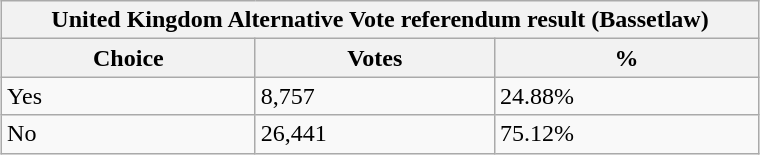<table class="wikitable" border="1" style="margin: 1em auto 1em auto;" width="40%">
<tr>
<th colspan="5">United Kingdom Alternative Vote referendum result (Bassetlaw)</th>
</tr>
<tr>
<th>Choice</th>
<th>Votes</th>
<th>%</th>
</tr>
<tr>
<td>Yes</td>
<td>8,757</td>
<td>24.88%</td>
</tr>
<tr>
<td>No</td>
<td>26,441</td>
<td>75.12%</td>
</tr>
</table>
